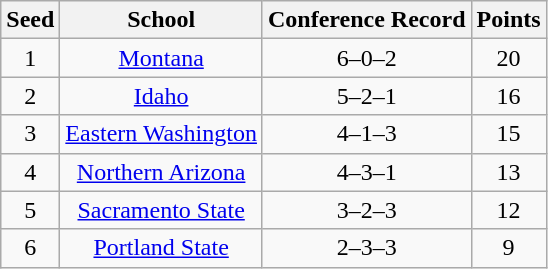<table class="wikitable" style="text-align:center">
<tr>
<th>Seed</th>
<th>School</th>
<th>Conference Record</th>
<th>Points</th>
</tr>
<tr>
<td>1</td>
<td><a href='#'>Montana</a></td>
<td>6–0–2</td>
<td>20</td>
</tr>
<tr>
<td>2</td>
<td><a href='#'>Idaho</a></td>
<td>5–2–1</td>
<td>16</td>
</tr>
<tr>
<td>3</td>
<td><a href='#'>Eastern Washington</a></td>
<td>4–1–3</td>
<td>15</td>
</tr>
<tr>
<td>4</td>
<td><a href='#'>Northern Arizona</a></td>
<td>4–3–1</td>
<td>13</td>
</tr>
<tr>
<td>5</td>
<td><a href='#'>Sacramento State</a></td>
<td>3–2–3</td>
<td>12</td>
</tr>
<tr>
<td>6</td>
<td><a href='#'>Portland State</a></td>
<td>2–3–3</td>
<td>9</td>
</tr>
</table>
